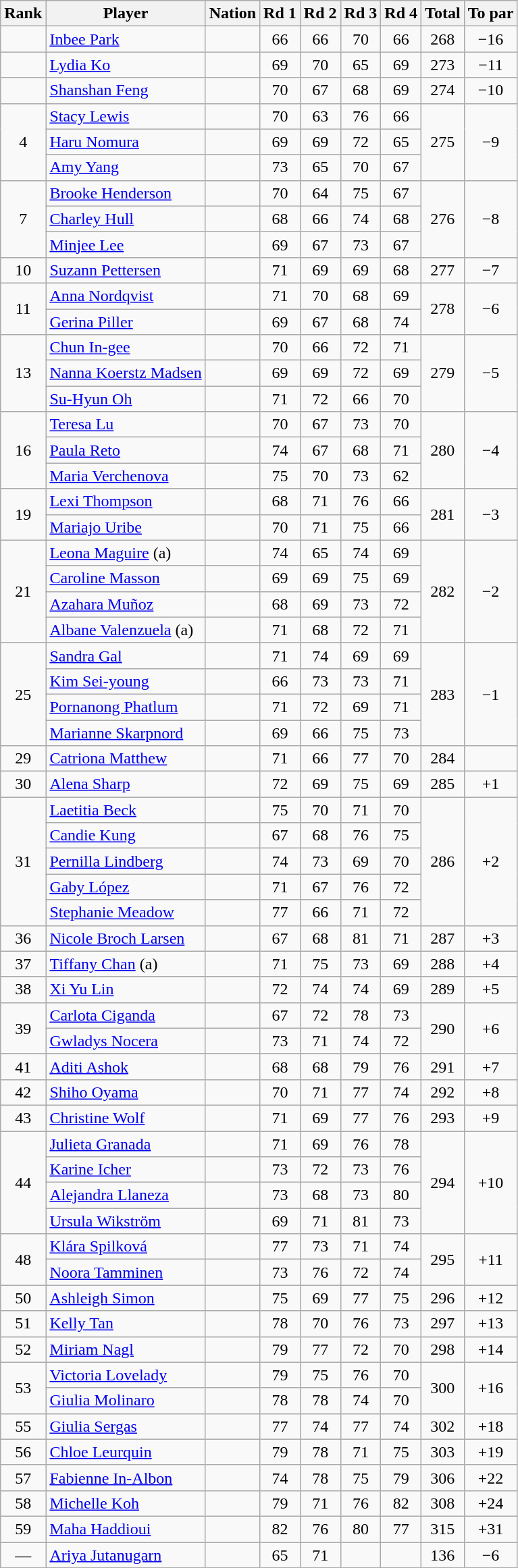<table class="wikitable sortable" style="text-align:center">
<tr>
<th>Rank</th>
<th>Player</th>
<th>Nation</th>
<th>Rd 1</th>
<th>Rd 2</th>
<th>Rd 3</th>
<th>Rd 4</th>
<th>Total</th>
<th>To par</th>
</tr>
<tr>
<td></td>
<td align=left><a href='#'>Inbee Park</a></td>
<td align=left></td>
<td>66</td>
<td>66</td>
<td>70</td>
<td>66</td>
<td>268</td>
<td>−16</td>
</tr>
<tr>
<td></td>
<td align=left><a href='#'>Lydia Ko</a></td>
<td align=left></td>
<td>69</td>
<td>70</td>
<td>65</td>
<td>69</td>
<td>273</td>
<td>−11</td>
</tr>
<tr>
<td></td>
<td align=left><a href='#'>Shanshan Feng</a></td>
<td align=left></td>
<td>70</td>
<td>67</td>
<td>68</td>
<td>69</td>
<td>274</td>
<td>−10</td>
</tr>
<tr>
<td rowspan=3>4</td>
<td align=left><a href='#'>Stacy Lewis</a></td>
<td align=left></td>
<td>70</td>
<td>63</td>
<td>76</td>
<td>66</td>
<td rowspan=3>275</td>
<td rowspan=3>−9</td>
</tr>
<tr>
<td align=left><a href='#'>Haru Nomura</a></td>
<td align=left></td>
<td>69</td>
<td>69</td>
<td>72</td>
<td>65</td>
</tr>
<tr>
<td align=left><a href='#'>Amy Yang</a></td>
<td align=left></td>
<td>73</td>
<td>65</td>
<td>70</td>
<td>67</td>
</tr>
<tr>
<td rowspan=3>7</td>
<td align=left><a href='#'>Brooke Henderson</a></td>
<td align=left></td>
<td>70</td>
<td>64</td>
<td>75</td>
<td>67</td>
<td rowspan=3>276</td>
<td rowspan=3>−8</td>
</tr>
<tr>
<td align=left><a href='#'>Charley Hull</a></td>
<td align=left></td>
<td>68</td>
<td>66</td>
<td>74</td>
<td>68</td>
</tr>
<tr>
<td align=left><a href='#'>Minjee Lee</a></td>
<td align=left></td>
<td>69</td>
<td>67</td>
<td>73</td>
<td>67</td>
</tr>
<tr>
<td>10</td>
<td align=left><a href='#'>Suzann Pettersen</a></td>
<td align=left></td>
<td>71</td>
<td>69</td>
<td>69</td>
<td>68</td>
<td>277</td>
<td>−7</td>
</tr>
<tr>
<td rowspan=2>11</td>
<td align=left><a href='#'>Anna Nordqvist</a></td>
<td align=left></td>
<td>71</td>
<td>70</td>
<td>68</td>
<td>69</td>
<td rowspan=2>278</td>
<td rowspan=2>−6</td>
</tr>
<tr>
<td align=left><a href='#'>Gerina Piller</a></td>
<td align=left></td>
<td>69</td>
<td>67</td>
<td>68</td>
<td>74</td>
</tr>
<tr>
<td rowspan=3>13</td>
<td align=left><a href='#'>Chun In-gee</a></td>
<td align=left></td>
<td>70</td>
<td>66</td>
<td>72</td>
<td>71</td>
<td rowspan=3>279</td>
<td rowspan=3>−5</td>
</tr>
<tr>
<td align=left><a href='#'>Nanna Koerstz Madsen</a></td>
<td align=left></td>
<td>69</td>
<td>69</td>
<td>72</td>
<td>69</td>
</tr>
<tr>
<td align=left><a href='#'>Su-Hyun Oh</a></td>
<td align=left></td>
<td>71</td>
<td>72</td>
<td>66</td>
<td>70</td>
</tr>
<tr>
<td rowspan=3>16</td>
<td align=left><a href='#'>Teresa Lu</a></td>
<td align=left></td>
<td>70</td>
<td>67</td>
<td>73</td>
<td>70</td>
<td rowspan=3>280</td>
<td rowspan=3>−4</td>
</tr>
<tr>
<td align=left><a href='#'>Paula Reto</a></td>
<td align=left></td>
<td>74</td>
<td>67</td>
<td>68</td>
<td>71</td>
</tr>
<tr>
<td align=left><a href='#'>Maria Verchenova</a></td>
<td align=left></td>
<td>75</td>
<td>70</td>
<td>73</td>
<td>62</td>
</tr>
<tr>
<td rowspan=2>19</td>
<td align=left><a href='#'>Lexi Thompson</a></td>
<td align=left></td>
<td>68</td>
<td>71</td>
<td>76</td>
<td>66</td>
<td rowspan=2>281</td>
<td rowspan=2>−3</td>
</tr>
<tr>
<td align=left><a href='#'>Mariajo Uribe</a></td>
<td align=left></td>
<td>70</td>
<td>71</td>
<td>75</td>
<td>66</td>
</tr>
<tr>
<td rowspan=4>21</td>
<td align=left><a href='#'>Leona Maguire</a> (a)</td>
<td align=left></td>
<td>74</td>
<td>65</td>
<td>74</td>
<td>69</td>
<td rowspan=4>282</td>
<td rowspan=4>−2</td>
</tr>
<tr>
<td align=left><a href='#'>Caroline Masson</a></td>
<td align=left></td>
<td>69</td>
<td>69</td>
<td>75</td>
<td>69</td>
</tr>
<tr>
<td align=left><a href='#'>Azahara Muñoz</a></td>
<td align=left></td>
<td>68</td>
<td>69</td>
<td>73</td>
<td>72</td>
</tr>
<tr>
<td align=left><a href='#'>Albane Valenzuela</a> (a)</td>
<td align=left></td>
<td>71</td>
<td>68</td>
<td>72</td>
<td>71</td>
</tr>
<tr>
<td rowspan=4>25</td>
<td align=left><a href='#'>Sandra Gal</a></td>
<td align=left></td>
<td>71</td>
<td>74</td>
<td>69</td>
<td>69</td>
<td rowspan=4>283</td>
<td rowspan=4>−1</td>
</tr>
<tr>
<td align=left><a href='#'>Kim Sei-young</a></td>
<td align=left></td>
<td>66</td>
<td>73</td>
<td>73</td>
<td>71</td>
</tr>
<tr>
<td align=left><a href='#'>Pornanong Phatlum</a></td>
<td align=left></td>
<td>71</td>
<td>72</td>
<td>69</td>
<td>71</td>
</tr>
<tr>
<td align=left><a href='#'>Marianne Skarpnord</a></td>
<td align=left></td>
<td>69</td>
<td>66</td>
<td>75</td>
<td>73</td>
</tr>
<tr>
<td>29</td>
<td align=left><a href='#'>Catriona Matthew</a></td>
<td align=left></td>
<td>71</td>
<td>66</td>
<td>77</td>
<td>70</td>
<td>284</td>
<td></td>
</tr>
<tr>
<td>30</td>
<td align=left><a href='#'>Alena Sharp</a></td>
<td align=left></td>
<td>72</td>
<td>69</td>
<td>75</td>
<td>69</td>
<td>285</td>
<td>+1</td>
</tr>
<tr>
<td rowspan=5>31</td>
<td align=left><a href='#'>Laetitia Beck</a></td>
<td align=left></td>
<td>75</td>
<td>70</td>
<td>71</td>
<td>70</td>
<td rowspan=5>286</td>
<td rowspan=5>+2</td>
</tr>
<tr>
<td align=left><a href='#'>Candie Kung</a></td>
<td align=left></td>
<td>67</td>
<td>68</td>
<td>76</td>
<td>75</td>
</tr>
<tr>
<td align=left><a href='#'>Pernilla Lindberg</a></td>
<td align=left></td>
<td>74</td>
<td>73</td>
<td>69</td>
<td>70</td>
</tr>
<tr>
<td align=left><a href='#'>Gaby López</a></td>
<td align=left></td>
<td>71</td>
<td>67</td>
<td>76</td>
<td>72</td>
</tr>
<tr>
<td align=left><a href='#'>Stephanie Meadow</a></td>
<td align=left></td>
<td>77</td>
<td>66</td>
<td>71</td>
<td>72</td>
</tr>
<tr>
<td>36</td>
<td align=left><a href='#'>Nicole Broch Larsen</a></td>
<td align=left></td>
<td>67</td>
<td>68</td>
<td>81</td>
<td>71</td>
<td>287</td>
<td>+3</td>
</tr>
<tr>
<td>37</td>
<td align=left><a href='#'>Tiffany Chan</a> (a)</td>
<td align=left></td>
<td>71</td>
<td>75</td>
<td>73</td>
<td>69</td>
<td>288</td>
<td>+4</td>
</tr>
<tr>
<td>38</td>
<td align=left><a href='#'>Xi Yu Lin</a></td>
<td align=left></td>
<td>72</td>
<td>74</td>
<td>74</td>
<td>69</td>
<td>289</td>
<td>+5</td>
</tr>
<tr>
<td rowspan=2>39</td>
<td align=left><a href='#'>Carlota Ciganda</a></td>
<td align=left></td>
<td>67</td>
<td>72</td>
<td>78</td>
<td>73</td>
<td rowspan=2>290</td>
<td rowspan=2>+6</td>
</tr>
<tr>
<td align=left><a href='#'>Gwladys Nocera</a></td>
<td align=left></td>
<td>73</td>
<td>71</td>
<td>74</td>
<td>72</td>
</tr>
<tr>
<td>41</td>
<td align=left><a href='#'>Aditi Ashok</a></td>
<td align=left></td>
<td>68</td>
<td>68</td>
<td>79</td>
<td>76</td>
<td>291</td>
<td>+7</td>
</tr>
<tr>
<td>42</td>
<td align=left><a href='#'>Shiho Oyama</a></td>
<td align=left></td>
<td>70</td>
<td>71</td>
<td>77</td>
<td>74</td>
<td>292</td>
<td>+8</td>
</tr>
<tr>
<td>43</td>
<td align=left><a href='#'>Christine Wolf</a></td>
<td align=left></td>
<td>71</td>
<td>69</td>
<td>77</td>
<td>76</td>
<td>293</td>
<td>+9</td>
</tr>
<tr>
<td rowspan=4>44</td>
<td align=left><a href='#'>Julieta Granada</a></td>
<td align=left></td>
<td>71</td>
<td>69</td>
<td>76</td>
<td>78</td>
<td rowspan=4>294</td>
<td rowspan=4>+10</td>
</tr>
<tr>
<td align=left><a href='#'>Karine Icher</a></td>
<td align=left></td>
<td>73</td>
<td>72</td>
<td>73</td>
<td>76</td>
</tr>
<tr>
<td align=left><a href='#'>Alejandra Llaneza</a></td>
<td align=left></td>
<td>73</td>
<td>68</td>
<td>73</td>
<td>80</td>
</tr>
<tr>
<td align=left><a href='#'>Ursula Wikström</a></td>
<td align=left></td>
<td>69</td>
<td>71</td>
<td>81</td>
<td>73</td>
</tr>
<tr>
<td rowspan=2>48</td>
<td align=left><a href='#'>Klára Spilková</a></td>
<td align=left></td>
<td>77</td>
<td>73</td>
<td>71</td>
<td>74</td>
<td rowspan=2>295</td>
<td rowspan=2>+11</td>
</tr>
<tr>
<td align=left><a href='#'>Noora Tamminen</a></td>
<td align=left></td>
<td>73</td>
<td>76</td>
<td>72</td>
<td>74</td>
</tr>
<tr>
<td>50</td>
<td align=left><a href='#'>Ashleigh Simon</a></td>
<td align=left></td>
<td>75</td>
<td>69</td>
<td>77</td>
<td>75</td>
<td>296</td>
<td>+12</td>
</tr>
<tr>
<td>51</td>
<td align=left><a href='#'>Kelly Tan</a></td>
<td align=left></td>
<td>78</td>
<td>70</td>
<td>76</td>
<td>73</td>
<td>297</td>
<td>+13</td>
</tr>
<tr>
<td>52</td>
<td align=left><a href='#'>Miriam Nagl</a></td>
<td align=left></td>
<td>79</td>
<td>77</td>
<td>72</td>
<td>70</td>
<td>298</td>
<td>+14</td>
</tr>
<tr>
<td rowspan=2>53</td>
<td align=left><a href='#'>Victoria Lovelady</a></td>
<td align=left></td>
<td>79</td>
<td>75</td>
<td>76</td>
<td>70</td>
<td rowspan=2>300</td>
<td rowspan=2>+16</td>
</tr>
<tr>
<td align="left"><a href='#'>Giulia Molinaro</a></td>
<td align="left"></td>
<td>78</td>
<td>78</td>
<td>74</td>
<td>70</td>
</tr>
<tr>
<td>55</td>
<td align=left><a href='#'>Giulia Sergas</a></td>
<td align=left></td>
<td>77</td>
<td>74</td>
<td>77</td>
<td>74</td>
<td>302</td>
<td>+18</td>
</tr>
<tr>
<td>56</td>
<td align=left><a href='#'>Chloe Leurquin</a></td>
<td align=left></td>
<td>79</td>
<td>78</td>
<td>71</td>
<td>75</td>
<td>303</td>
<td>+19</td>
</tr>
<tr>
<td>57</td>
<td align=left><a href='#'>Fabienne In-Albon</a></td>
<td align=left></td>
<td>74</td>
<td>78</td>
<td>75</td>
<td>79</td>
<td>306</td>
<td>+22</td>
</tr>
<tr>
<td>58</td>
<td align=left><a href='#'>Michelle Koh</a></td>
<td align=left></td>
<td>79</td>
<td>71</td>
<td>76</td>
<td>82</td>
<td>308</td>
<td>+24</td>
</tr>
<tr>
<td>59</td>
<td align="left"><a href='#'>Maha Haddioui</a></td>
<td align="left"></td>
<td>82</td>
<td>76</td>
<td>80</td>
<td>77</td>
<td>315</td>
<td>+31</td>
</tr>
<tr>
<td data-sort-value=60>—</td>
<td align=left><a href='#'>Ariya Jutanugarn</a></td>
<td align=left></td>
<td>65</td>
<td>71</td>
<td data-sort-value=99></td>
<td data-sort-value=99></td>
<td data-sort-value=999>136</td>
<td data-sort-value=+99>−6</td>
</tr>
</table>
